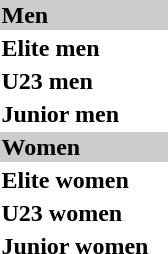<table>
<tr bgcolor="#cccccc">
<td colspan=4><strong>Men</strong></td>
</tr>
<tr>
<th scope=row style="text-align:left">Elite men</th>
<td></td>
<td></td>
<td></td>
</tr>
<tr>
<th scope=row style="text-align:left">U23 men</th>
<td></td>
<td></td>
<td></td>
</tr>
<tr>
<th scope=row style="text-align:left">Junior men</th>
<td></td>
<td></td>
<td></td>
</tr>
<tr bgcolor="#cccccc">
<td colspan=4><strong>Women</strong></td>
</tr>
<tr>
<th scope=row style="text-align:left">Elite women</th>
<td></td>
<td></td>
<td></td>
</tr>
<tr>
<th scope=row style="text-align:left">U23 women</th>
<td></td>
<td></td>
<td></td>
</tr>
<tr>
<th scope=row style="text-align:left">Junior women</th>
<td></td>
<td></td>
<td></td>
</tr>
</table>
